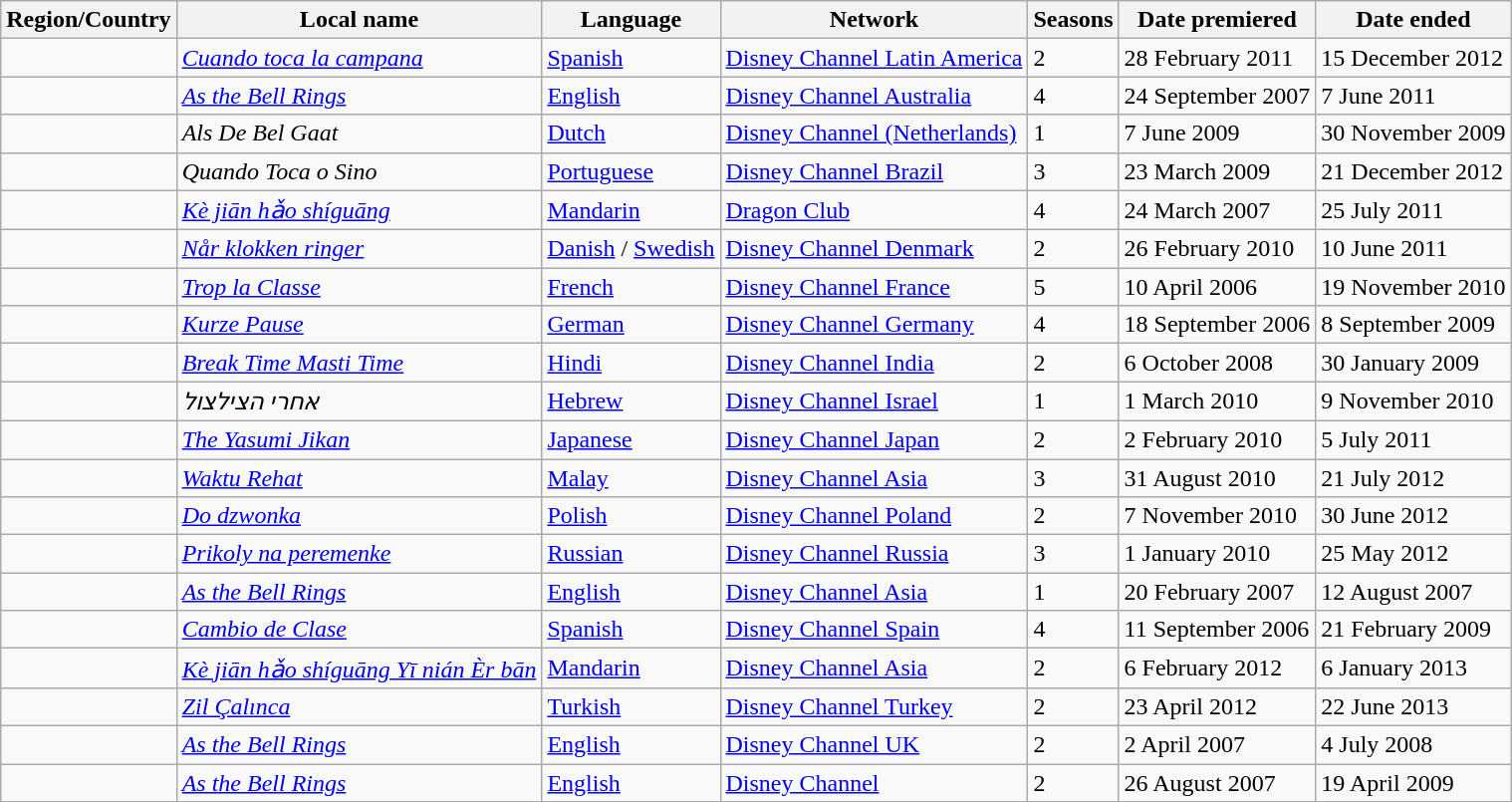<table class="wikitable">
<tr>
<th>Region/Country</th>
<th>Local name</th>
<th>Language</th>
<th>Network</th>
<th>Seasons</th>
<th>Date premiered</th>
<th>Date ended</th>
</tr>
<tr>
<td></td>
<td><em><a href='#'>Cuando toca la campana</a></em></td>
<td><a href='#'>Spanish</a></td>
<td><a href='#'>Disney Channel Latin America</a></td>
<td>2</td>
<td>28 February 2011</td>
<td>15 December 2012</td>
</tr>
<tr>
<td></td>
<td><em><a href='#'>As the Bell Rings</a></em></td>
<td><a href='#'>English</a></td>
<td><a href='#'>Disney Channel Australia</a></td>
<td>4</td>
<td>24 September 2007</td>
<td>7 June 2011</td>
</tr>
<tr>
<td><br></td>
<td><em>Als De Bel Gaat</em></td>
<td><a href='#'>Dutch</a></td>
<td><a href='#'>Disney Channel (Netherlands)</a></td>
<td>1</td>
<td>7 June 2009</td>
<td>30 November 2009</td>
</tr>
<tr>
<td></td>
<td><em>Quando Toca o Sino</em></td>
<td><a href='#'>Portuguese</a></td>
<td><a href='#'>Disney Channel Brazil</a></td>
<td>3</td>
<td>23 March 2009</td>
<td>21 December 2012</td>
</tr>
<tr>
<td></td>
<td><em><a href='#'>Kè jiān hǎo shíguāng</a></em></td>
<td><a href='#'>Mandarin</a></td>
<td><a href='#'>Dragon Club</a></td>
<td>4</td>
<td>24 March 2007</td>
<td>25 July 2011</td>
</tr>
<tr>
<td><br></td>
<td><em><a href='#'>Når klokken ringer</a></em></td>
<td><a href='#'>Danish</a> / <a href='#'>Swedish</a><br></td>
<td><a href='#'>Disney Channel Denmark</a></td>
<td>2</td>
<td>26 February 2010</td>
<td>10 June 2011</td>
</tr>
<tr>
<td></td>
<td><em><a href='#'>Trop la Classe</a></em></td>
<td><a href='#'>French</a></td>
<td><a href='#'>Disney Channel France</a></td>
<td>5</td>
<td>10 April 2006</td>
<td>19 November 2010</td>
</tr>
<tr>
<td></td>
<td><em><a href='#'>Kurze Pause</a></em></td>
<td><a href='#'>German</a></td>
<td><a href='#'>Disney Channel Germany</a></td>
<td>4</td>
<td>18 September 2006</td>
<td>8 September 2009</td>
</tr>
<tr>
<td></td>
<td><em><a href='#'>Break Time Masti Time</a></em></td>
<td><a href='#'>Hindi</a></td>
<td><a href='#'>Disney Channel India</a></td>
<td>2</td>
<td>6 October 2008</td>
<td>30 January 2009</td>
</tr>
<tr>
<td></td>
<td><em>אחרי הצילצול</em></td>
<td><a href='#'>Hebrew</a></td>
<td><a href='#'>Disney Channel Israel</a></td>
<td>1</td>
<td>1 March 2010</td>
<td>9 November 2010</td>
</tr>
<tr>
<td></td>
<td><em><a href='#'>The Yasumi Jikan</a></em></td>
<td><a href='#'>Japanese</a></td>
<td><a href='#'>Disney Channel Japan</a></td>
<td>2</td>
<td>2 February 2010</td>
<td>5 July 2011</td>
</tr>
<tr>
<td></td>
<td><em><a href='#'>Waktu Rehat</a></em></td>
<td><a href='#'>Malay</a></td>
<td><a href='#'>Disney Channel Asia</a></td>
<td>3</td>
<td>31 August 2010</td>
<td>21 July 2012</td>
</tr>
<tr>
<td></td>
<td><em><a href='#'>Do dzwonka</a></em></td>
<td><a href='#'>Polish</a></td>
<td><a href='#'>Disney Channel Poland</a></td>
<td>2</td>
<td>7 November 2010</td>
<td>30 June 2012</td>
</tr>
<tr>
<td></td>
<td><em><a href='#'>Prikoly na peremenke</a></em></td>
<td><a href='#'>Russian</a></td>
<td><a href='#'>Disney Channel Russia</a></td>
<td>3</td>
<td>1 January 2010</td>
<td>25 May 2012</td>
</tr>
<tr>
<td></td>
<td><em><a href='#'>As the Bell Rings</a></em></td>
<td><a href='#'>English</a></td>
<td><a href='#'>Disney Channel Asia</a></td>
<td>1</td>
<td>20 February 2007</td>
<td>12 August 2007</td>
</tr>
<tr>
<td></td>
<td><em><a href='#'>Cambio de Clase</a></em></td>
<td><a href='#'>Spanish</a></td>
<td><a href='#'>Disney Channel Spain</a></td>
<td>4</td>
<td>11 September 2006</td>
<td>21 February 2009</td>
</tr>
<tr>
<td></td>
<td><em><a href='#'>Kè jiān hǎo shíguāng Yī nián Èr bān</a></em></td>
<td><a href='#'>Mandarin</a></td>
<td><a href='#'>Disney Channel Asia</a></td>
<td>2</td>
<td>6 February 2012</td>
<td>6 January 2013</td>
</tr>
<tr>
<td></td>
<td><em><a href='#'>Zil Çalınca</a></em></td>
<td><a href='#'>Turkish</a></td>
<td><a href='#'>Disney Channel Turkey</a></td>
<td>2</td>
<td>23 April 2012</td>
<td>22 June 2013</td>
</tr>
<tr>
<td></td>
<td><em><a href='#'>As the Bell Rings</a></em></td>
<td><a href='#'>English</a></td>
<td><a href='#'>Disney Channel UK</a></td>
<td>2</td>
<td>2 April 2007</td>
<td>4 July 2008</td>
</tr>
<tr>
<td></td>
<td><em><a href='#'>As the Bell Rings</a></em></td>
<td><a href='#'>English</a></td>
<td><a href='#'>Disney Channel</a></td>
<td>2</td>
<td>26 August 2007</td>
<td>19 April 2009</td>
</tr>
<tr>
</tr>
</table>
